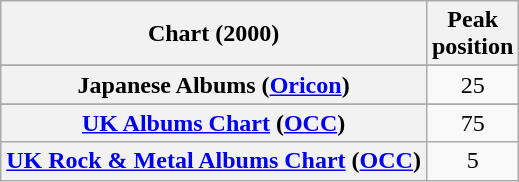<table class="wikitable sortable plainrowheaders" style="text-align:center">
<tr>
<th>Chart (2000)</th>
<th>Peak<br>position</th>
</tr>
<tr>
</tr>
<tr>
<th scope="row">Japanese Albums (<a href='#'>Oricon</a>)</th>
<td align="center">25</td>
</tr>
<tr>
</tr>
<tr>
</tr>
<tr>
</tr>
<tr>
<th scope="row"><a href='#'>UK Albums Chart</a> (<a href='#'>OCC</a>)</th>
<td>75</td>
</tr>
<tr>
<th scope="row"><a href='#'>UK Rock & Metal Albums Chart</a> (<a href='#'>OCC</a>)</th>
<td>5</td>
</tr>
</table>
